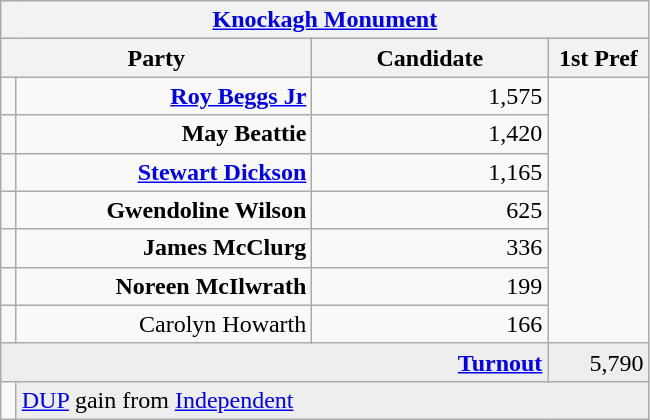<table class="wikitable">
<tr>
<th colspan="4" align="center"><a href='#'>Knockagh Monument</a></th>
</tr>
<tr>
<th colspan="2" align="center" width=200>Party</th>
<th width=150>Candidate</th>
<th width=60>1st Pref</th>
</tr>
<tr>
<td></td>
<td align="right"><strong><a href='#'>Roy Beggs Jr</a></strong></td>
<td align="right">1,575</td>
</tr>
<tr>
<td></td>
<td align="right"><strong>May Beattie</strong></td>
<td align="right">1,420</td>
</tr>
<tr>
<td></td>
<td align="right"><strong><a href='#'>Stewart Dickson</a></strong></td>
<td align="right">1,165</td>
</tr>
<tr>
<td></td>
<td align="right"><strong>Gwendoline Wilson</strong></td>
<td align="right">625</td>
</tr>
<tr>
<td></td>
<td align="right"><strong>James McClurg</strong></td>
<td align="right">336</td>
</tr>
<tr>
<td></td>
<td align="right"><strong>Noreen McIlwrath</strong></td>
<td align="right">199</td>
</tr>
<tr>
<td></td>
<td align="right">Carolyn Howarth</td>
<td align="right">166</td>
</tr>
<tr bgcolor="EEEEEE">
<td colspan=3 align="right"><strong><a href='#'>Turnout</a></strong></td>
<td align="right">5,790</td>
</tr>
<tr>
<td bgcolor=></td>
<td colspan=3 bgcolor="EEEEEE"><a href='#'>DUP</a> gain from <a href='#'>Independent</a></td>
</tr>
</table>
